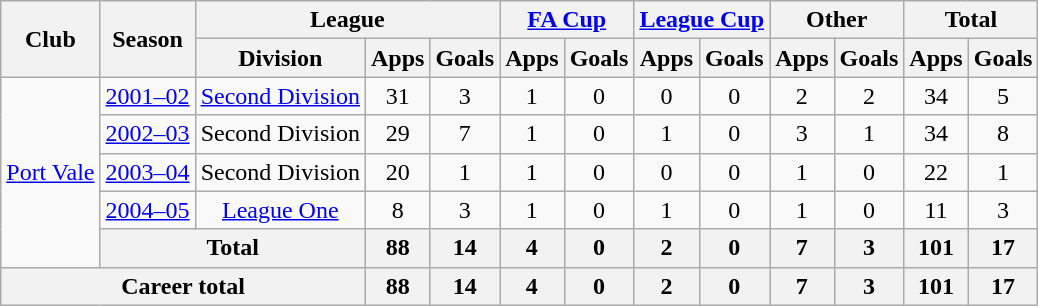<table class="wikitable" style="text-align:center">
<tr>
<th rowspan="2">Club</th>
<th rowspan="2">Season</th>
<th colspan="3">League</th>
<th colspan="2"><a href='#'>FA Cup</a></th>
<th colspan="2"><a href='#'>League Cup</a></th>
<th colspan="2">Other</th>
<th colspan="2">Total</th>
</tr>
<tr>
<th>Division</th>
<th>Apps</th>
<th>Goals</th>
<th>Apps</th>
<th>Goals</th>
<th>Apps</th>
<th>Goals</th>
<th>Apps</th>
<th>Goals</th>
<th>Apps</th>
<th>Goals</th>
</tr>
<tr>
<td rowspan="5"><a href='#'>Port Vale</a></td>
<td><a href='#'>2001–02</a></td>
<td><a href='#'>Second Division</a></td>
<td>31</td>
<td>3</td>
<td>1</td>
<td>0</td>
<td>0</td>
<td>0</td>
<td>2</td>
<td>2</td>
<td>34</td>
<td>5</td>
</tr>
<tr>
<td><a href='#'>2002–03</a></td>
<td>Second Division</td>
<td>29</td>
<td>7</td>
<td>1</td>
<td>0</td>
<td>1</td>
<td>0</td>
<td>3</td>
<td>1</td>
<td>34</td>
<td>8</td>
</tr>
<tr>
<td><a href='#'>2003–04</a></td>
<td>Second Division</td>
<td>20</td>
<td>1</td>
<td>1</td>
<td>0</td>
<td>0</td>
<td>0</td>
<td>1</td>
<td>0</td>
<td>22</td>
<td>1</td>
</tr>
<tr>
<td><a href='#'>2004–05</a></td>
<td><a href='#'>League One</a></td>
<td>8</td>
<td>3</td>
<td>1</td>
<td>0</td>
<td>1</td>
<td>0</td>
<td>1</td>
<td>0</td>
<td>11</td>
<td>3</td>
</tr>
<tr>
<th colspan="2">Total</th>
<th>88</th>
<th>14</th>
<th>4</th>
<th>0</th>
<th>2</th>
<th>0</th>
<th>7</th>
<th>3</th>
<th>101</th>
<th>17</th>
</tr>
<tr>
<th colspan="3">Career total</th>
<th>88</th>
<th>14</th>
<th>4</th>
<th>0</th>
<th>2</th>
<th>0</th>
<th>7</th>
<th>3</th>
<th>101</th>
<th>17</th>
</tr>
</table>
